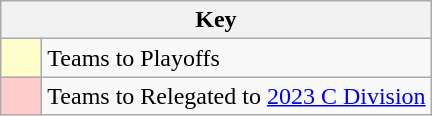<table class="wikitable" style="text-align: center;">
<tr>
<th colspan=2>Key</th>
</tr>
<tr>
<td style="background:#ffffcc; width:20px;"></td>
<td align=left>Teams to Playoffs</td>
</tr>
<tr>
<td style="background:#ffcccc; width:20px;"></td>
<td align=left>Teams to Relegated to <a href='#'>2023 C Division</a></td>
</tr>
</table>
